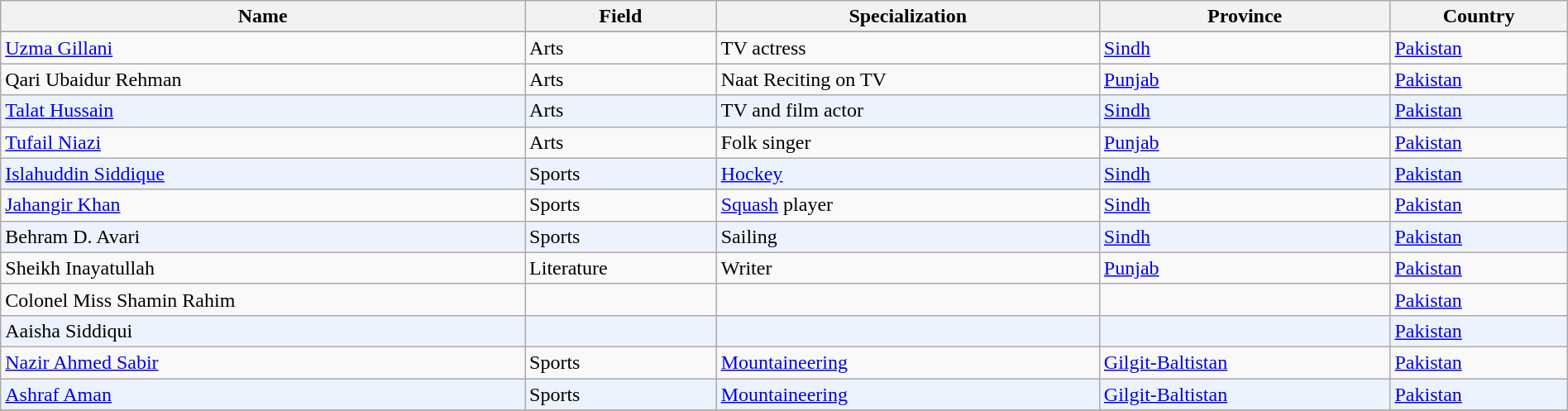<table class="wikitable sortable" width="100%">
<tr>
<th>Name</th>
<th>Field</th>
<th>Specialization</th>
<th>Province</th>
<th>Country</th>
</tr>
<tr bgcolor=#edf3fe>
</tr>
<tr>
<td><a href='#'>Uzma Gillani</a></td>
<td>Arts</td>
<td>TV actress</td>
<td><a href='#'>Sindh</a></td>
<td><a href='#'>Pakistan</a></td>
</tr>
<tr>
<td>Qari Ubaidur Rehman</td>
<td>Arts</td>
<td>Naat Reciting on TV</td>
<td><a href='#'>Punjab</a></td>
<td><a href='#'>Pakistan</a></td>
</tr>
<tr bgcolor=#edf3fe>
<td><a href='#'>Talat Hussain</a></td>
<td>Arts</td>
<td>TV and film actor</td>
<td><a href='#'>Sindh</a></td>
<td><a href='#'>Pakistan</a></td>
</tr>
<tr>
<td><a href='#'>Tufail Niazi</a></td>
<td>Arts</td>
<td>Folk singer</td>
<td><a href='#'>Punjab</a></td>
<td><a href='#'>Pakistan</a></td>
</tr>
<tr bgcolor=#edf3fe>
<td><a href='#'>Islahuddin Siddique</a></td>
<td>Sports</td>
<td><a href='#'>Hockey</a></td>
<td><a href='#'>Sindh</a></td>
<td><a href='#'>Pakistan</a></td>
</tr>
<tr>
<td><a href='#'>Jahangir Khan</a></td>
<td>Sports</td>
<td><a href='#'>Squash</a> player</td>
<td><a href='#'>Sindh</a></td>
<td><a href='#'>Pakistan</a></td>
</tr>
<tr bgcolor=#edf3fe>
<td>Behram D. Avari</td>
<td>Sports</td>
<td>Sailing</td>
<td><a href='#'>Sindh</a></td>
<td><a href='#'>Pakistan</a></td>
</tr>
<tr>
<td>Sheikh Inayatullah</td>
<td>Literature</td>
<td>Writer</td>
<td><a href='#'>Punjab</a></td>
<td><a href='#'>Pakistan</a></td>
</tr>
<tr>
<td>Colonel Miss Shamin Rahim</td>
<td></td>
<td></td>
<td></td>
<td><a href='#'>Pakistan</a></td>
</tr>
<tr bgcolor=#edf3fe>
<td>Aaisha Siddiqui</td>
<td></td>
<td></td>
<td></td>
<td><a href='#'>Pakistan</a></td>
</tr>
<tr>
<td><a href='#'>Nazir Ahmed Sabir</a></td>
<td>Sports</td>
<td><a href='#'>Mountaineering</a></td>
<td><a href='#'>Gilgit-Baltistan</a></td>
<td><a href='#'>Pakistan</a></td>
</tr>
<tr bgcolor=#edf3fe>
<td><a href='#'>Ashraf Aman</a></td>
<td>Sports</td>
<td><a href='#'>Mountaineering</a></td>
<td><a href='#'>Gilgit-Baltistan</a></td>
<td><a href='#'>Pakistan</a></td>
</tr>
<tr>
</tr>
</table>
